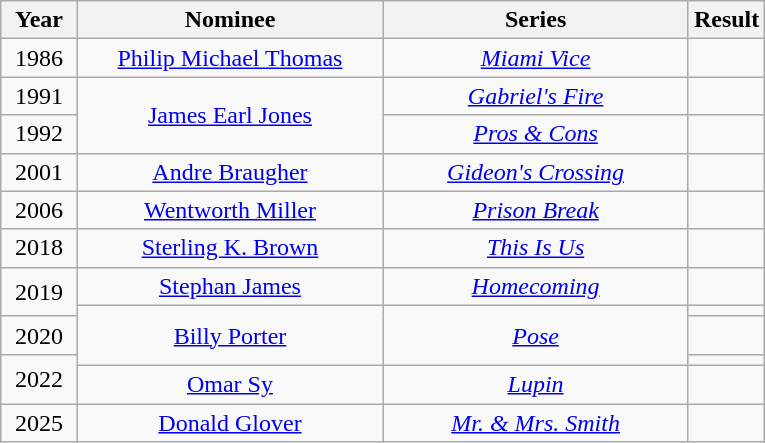<table class="wikitable" style="text-align: center">
<tr>
<th style="width:10%;">Year</th>
<th style="width:40%;">Nominee</th>
<th style="width:40%;">Series</th>
<th style="width:10%;">Result</th>
</tr>
<tr>
<td>1986</td>
<td><a href='#'>Philip Michael Thomas</a></td>
<td><em><a href='#'>Miami Vice</a></em></td>
<td></td>
</tr>
<tr>
<td>1991</td>
<td rowspan="2"><a href='#'>James Earl Jones</a></td>
<td><em><a href='#'>Gabriel's Fire</a></em></td>
<td></td>
</tr>
<tr>
<td>1992</td>
<td><em><a href='#'>Pros & Cons</a></em></td>
<td></td>
</tr>
<tr>
<td>2001</td>
<td><a href='#'>Andre Braugher</a></td>
<td><em><a href='#'>Gideon's Crossing</a></em></td>
<td></td>
</tr>
<tr>
<td>2006</td>
<td><a href='#'>Wentworth Miller</a></td>
<td><em><a href='#'>Prison Break</a></em></td>
<td></td>
</tr>
<tr>
<td>2018</td>
<td><a href='#'>Sterling K. Brown</a></td>
<td><em><a href='#'>This Is Us</a></em></td>
<td></td>
</tr>
<tr>
<td rowspan="2">2019</td>
<td><a href='#'>Stephan James</a></td>
<td><em><a href='#'>Homecoming</a></em></td>
<td></td>
</tr>
<tr>
<td rowspan="3"><a href='#'>Billy Porter</a></td>
<td rowspan="3"><em><a href='#'>Pose</a></em></td>
<td></td>
</tr>
<tr>
<td>2020</td>
<td></td>
</tr>
<tr>
<td rowspan="2">2022</td>
<td></td>
</tr>
<tr>
<td><a href='#'>Omar Sy</a></td>
<td><em><a href='#'>Lupin</a></em></td>
<td></td>
</tr>
<tr>
<td>2025</td>
<td><a href='#'>Donald Glover</a></td>
<td><em><a href='#'>Mr. & Mrs. Smith</a></em></td>
<td></td>
</tr>
</table>
